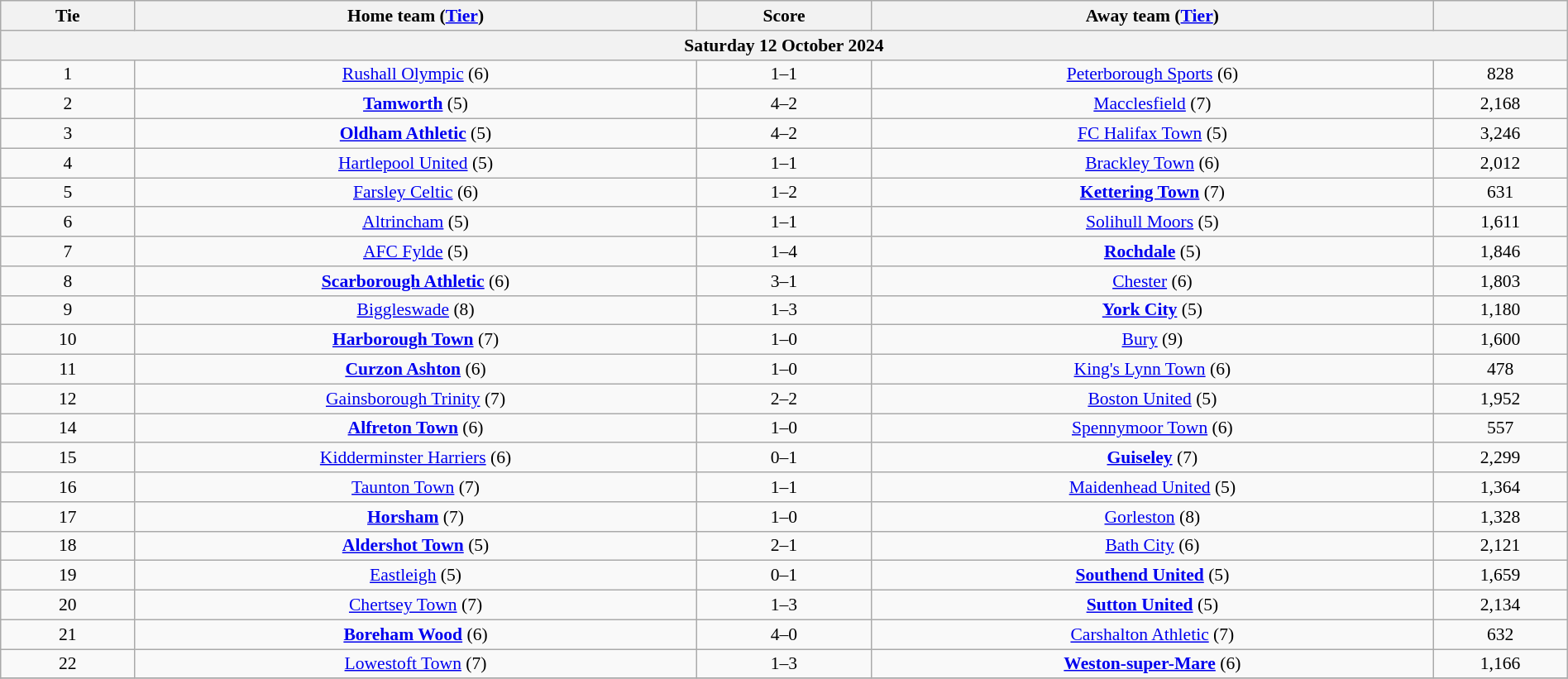<table class="wikitable" style="text-align:center; font-size:90%; width:100%">
<tr>
<th scope="col" style="width:  8.43%;">Tie</th>
<th scope="col" style="width: 35.29%;">Home team (<a href='#'>Tier</a>)</th>
<th scope="col" style="width: 11.00%;">Score</th>
<th scope="col" style="width: 35.29%;">Away team (<a href='#'>Tier</a>)</th>
<th scope="col" style="width:  8.43%;"></th>
</tr>
<tr>
<th colspan="5">Saturday 12 October 2024</th>
</tr>
<tr>
<td>1</td>
<td><a href='#'>Rushall Olympic</a> (6)</td>
<td>1–1</td>
<td><a href='#'>Peterborough Sports</a> (6)</td>
<td>828</td>
</tr>
<tr>
<td>2</td>
<td><strong><a href='#'>Tamworth</a></strong> (5)</td>
<td>4–2</td>
<td><a href='#'>Macclesfield</a> (7)</td>
<td>2,168</td>
</tr>
<tr>
<td>3</td>
<td><strong><a href='#'>Oldham Athletic</a></strong> (5)</td>
<td>4–2</td>
<td><a href='#'>FC Halifax Town</a> (5)</td>
<td>3,246</td>
</tr>
<tr>
<td>4</td>
<td><a href='#'>Hartlepool United</a> (5)</td>
<td>1–1</td>
<td><a href='#'>Brackley Town</a> (6)</td>
<td>2,012</td>
</tr>
<tr>
<td>5</td>
<td><a href='#'>Farsley Celtic</a> (6)</td>
<td>1–2</td>
<td><strong><a href='#'>Kettering Town</a></strong> (7)</td>
<td>631</td>
</tr>
<tr>
<td>6</td>
<td><a href='#'>Altrincham</a> (5)</td>
<td>1–1</td>
<td><a href='#'>Solihull Moors</a> (5)</td>
<td>1,611</td>
</tr>
<tr>
<td>7</td>
<td><a href='#'>AFC Fylde</a> (5)</td>
<td>1–4</td>
<td><strong><a href='#'>Rochdale</a></strong> (5)</td>
<td>1,846</td>
</tr>
<tr>
<td>8</td>
<td><strong><a href='#'>Scarborough Athletic</a></strong> (6)</td>
<td>3–1</td>
<td><a href='#'>Chester</a> (6)</td>
<td>1,803</td>
</tr>
<tr>
<td>9</td>
<td><a href='#'>Biggleswade</a> (8)</td>
<td>1–3</td>
<td><strong><a href='#'>York City</a></strong> (5)</td>
<td>1,180</td>
</tr>
<tr>
<td>10</td>
<td><strong><a href='#'>Harborough Town</a></strong> (7)</td>
<td>1–0</td>
<td><a href='#'>Bury</a> (9)</td>
<td>1,600</td>
</tr>
<tr>
<td>11</td>
<td><strong><a href='#'>Curzon Ashton</a></strong> (6)</td>
<td>1–0</td>
<td><a href='#'>King's Lynn Town</a> (6)</td>
<td>478</td>
</tr>
<tr>
<td>12</td>
<td><a href='#'>Gainsborough Trinity</a> (7)</td>
<td>2–2</td>
<td><a href='#'>Boston United</a> (5)</td>
<td>1,952</td>
</tr>
<tr>
<td>14</td>
<td><strong><a href='#'>Alfreton Town</a></strong> (6)</td>
<td>1–0</td>
<td><a href='#'>Spennymoor Town</a> (6)</td>
<td>557</td>
</tr>
<tr>
<td>15</td>
<td><a href='#'>Kidderminster Harriers</a> (6)</td>
<td>0–1</td>
<td><strong><a href='#'>Guiseley</a></strong> (7)</td>
<td>2,299</td>
</tr>
<tr>
<td>16</td>
<td><a href='#'>Taunton Town</a> (7)</td>
<td>1–1</td>
<td><a href='#'>Maidenhead United</a> (5)</td>
<td>1,364</td>
</tr>
<tr>
<td>17</td>
<td><strong><a href='#'>Horsham</a></strong> (7)</td>
<td>1–0</td>
<td><a href='#'>Gorleston</a> (8)</td>
<td>1,328</td>
</tr>
<tr>
<td>18</td>
<td><strong><a href='#'>Aldershot Town</a></strong> (5)</td>
<td>2–1</td>
<td><a href='#'>Bath City</a> (6)</td>
<td>2,121</td>
</tr>
<tr>
<td>19</td>
<td><a href='#'>Eastleigh</a> (5)</td>
<td>0–1</td>
<td><strong><a href='#'>Southend United</a></strong> (5)</td>
<td>1,659</td>
</tr>
<tr>
<td>20</td>
<td><a href='#'>Chertsey Town</a> (7)</td>
<td>1–3</td>
<td><strong><a href='#'>Sutton United</a></strong> (5)</td>
<td>2,134</td>
</tr>
<tr>
<td>21</td>
<td><strong><a href='#'>Boreham Wood</a></strong> (6)</td>
<td>4–0</td>
<td><a href='#'>Carshalton Athletic</a> (7)</td>
<td>632</td>
</tr>
<tr>
<td>22</td>
<td><a href='#'>Lowestoft Town</a> (7)</td>
<td>1–3</td>
<td><strong><a href='#'>Weston-super-Mare</a></strong> (6)</td>
<td>1,166</td>
</tr>
<tr>
</tr>
</table>
